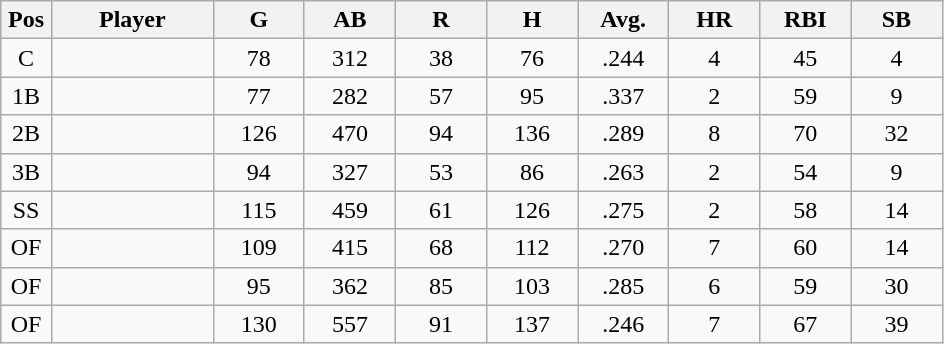<table class="wikitable sortable">
<tr>
<th bgcolor="#DDDDFF" width="5%">Pos</th>
<th bgcolor="#DDDDFF" width="16%">Player</th>
<th bgcolor="#DDDDFF" width="9%">G</th>
<th bgcolor="#DDDDFF" width="9%">AB</th>
<th bgcolor="#DDDDFF" width="9%">R</th>
<th bgcolor="#DDDDFF" width="9%">H</th>
<th bgcolor="#DDDDFF" width="9%">Avg.</th>
<th bgcolor="#DDDDFF" width="9%">HR</th>
<th bgcolor="#DDDDFF" width="9%">RBI</th>
<th bgcolor="#DDDDFF" width="9%">SB</th>
</tr>
<tr align="center">
<td>C</td>
<td></td>
<td>78</td>
<td>312</td>
<td>38</td>
<td>76</td>
<td>.244</td>
<td>4</td>
<td>45</td>
<td>4</td>
</tr>
<tr align="center">
<td>1B</td>
<td></td>
<td>77</td>
<td>282</td>
<td>57</td>
<td>95</td>
<td>.337</td>
<td>2</td>
<td>59</td>
<td>9</td>
</tr>
<tr align="center">
<td>2B</td>
<td></td>
<td>126</td>
<td>470</td>
<td>94</td>
<td>136</td>
<td>.289</td>
<td>8</td>
<td>70</td>
<td>32</td>
</tr>
<tr align="center">
<td>3B</td>
<td></td>
<td>94</td>
<td>327</td>
<td>53</td>
<td>86</td>
<td>.263</td>
<td>2</td>
<td>54</td>
<td>9</td>
</tr>
<tr align="center">
<td>SS</td>
<td></td>
<td>115</td>
<td>459</td>
<td>61</td>
<td>126</td>
<td>.275</td>
<td>2</td>
<td>58</td>
<td>14</td>
</tr>
<tr align="center">
<td>OF</td>
<td></td>
<td>109</td>
<td>415</td>
<td>68</td>
<td>112</td>
<td>.270</td>
<td>7</td>
<td>60</td>
<td>14</td>
</tr>
<tr align="center">
<td>OF</td>
<td></td>
<td>95</td>
<td>362</td>
<td>85</td>
<td>103</td>
<td>.285</td>
<td>6</td>
<td>59</td>
<td>30</td>
</tr>
<tr align="center">
<td>OF</td>
<td></td>
<td>130</td>
<td>557</td>
<td>91</td>
<td>137</td>
<td>.246</td>
<td>7</td>
<td>67</td>
<td>39</td>
</tr>
</table>
